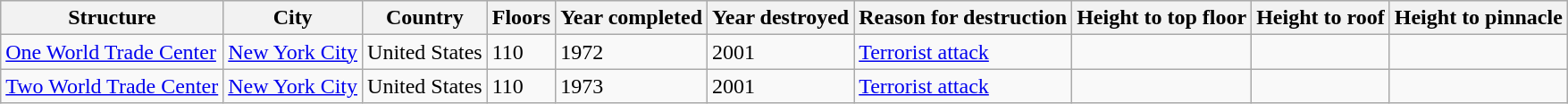<table class="sortable wikitable">
<tr style="background:#ececec;">
<th>Structure</th>
<th>City</th>
<th>Country</th>
<th>Floors</th>
<th>Year completed</th>
<th>Year destroyed</th>
<th>Reason for destruction</th>
<th>Height to top floor</th>
<th>Height to roof</th>
<th>Height to pinnacle</th>
</tr>
<tr>
<td><a href='#'>One World Trade Center</a></td>
<td><a href='#'>New York City</a></td>
<td>United States</td>
<td>110</td>
<td>1972</td>
<td>2001</td>
<td><a href='#'>Terrorist attack</a></td>
<td></td>
<td></td>
<td></td>
</tr>
<tr>
<td><a href='#'>Two World Trade Center</a></td>
<td><a href='#'>New York City</a></td>
<td>United States</td>
<td>110</td>
<td>1973</td>
<td>2001</td>
<td><a href='#'>Terrorist attack</a></td>
<td></td>
<td></td>
<td></td>
</tr>
</table>
